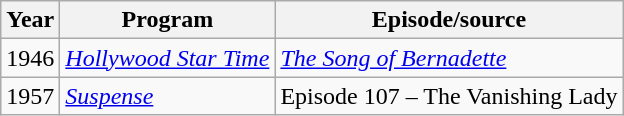<table class="wikitable">
<tr>
<th>Year</th>
<th>Program</th>
<th>Episode/source</th>
</tr>
<tr>
<td>1946</td>
<td><em><a href='#'>Hollywood Star Time</a></em></td>
<td><em><a href='#'>The Song of Bernadette</a></em></td>
</tr>
<tr>
<td>1957</td>
<td><em><a href='#'>Suspense</a></em></td>
<td>Episode 107 – The Vanishing Lady</td>
</tr>
</table>
